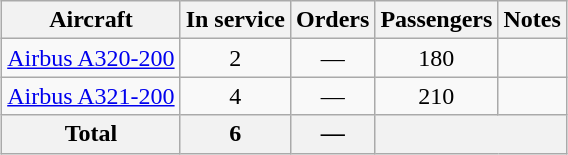<table class="wikitable" style="margin:1em auto; border-collapse:collapse;text-align:center">
<tr>
<th>Aircraft</th>
<th>In service</th>
<th>Orders</th>
<th>Passengers</th>
<th>Notes</th>
</tr>
<tr>
<td><a href='#'>Airbus A320-200</a></td>
<td>2</td>
<td>—</td>
<td>180</td>
<td></td>
</tr>
<tr>
<td><a href='#'>Airbus A321-200</a></td>
<td>4</td>
<td>—</td>
<td>210</td>
<td></td>
</tr>
<tr>
<th>Total</th>
<th>6</th>
<th>—</th>
<th colspan="2"></th>
</tr>
</table>
